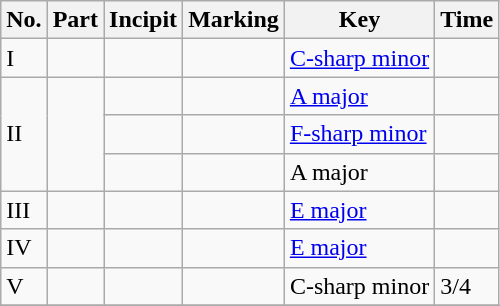<table class="wikitable plainrowheaders">
<tr>
<th scope="col">No.</th>
<th scope="col">Part</th>
<th scope="col">Incipit</th>
<th scope="col">Marking</th>
<th scope="col">Key</th>
<th scope="col">Time</th>
</tr>
<tr>
<td>I</td>
<td style="text-align: center;"></td>
<td></td>
<td></td>
<td><a href='#'>C-sharp minor</a></td>
<td></td>
</tr>
<tr>
<td rowspan="3">II</td>
<td rowspan="3" style="text-align: center;"></td>
<td></td>
<td></td>
<td><a href='#'>A major</a></td>
<td></td>
</tr>
<tr>
<td></td>
<td></td>
<td><a href='#'>F-sharp minor</a></td>
<td></td>
</tr>
<tr>
<td></td>
<td></td>
<td>A major</td>
<td></td>
</tr>
<tr>
<td>III</td>
<td style="text-align: center;"></td>
<td></td>
<td></td>
<td><a href='#'>E major</a></td>
<td></td>
</tr>
<tr>
<td>IV</td>
<td></td>
<td></td>
<td></td>
<td><a href='#'>E major</a></td>
<td></td>
</tr>
<tr>
<td>V</td>
<td style="text-align: center;"></td>
<td></td>
<td></td>
<td>C-sharp minor</td>
<td>3/4</td>
</tr>
<tr>
</tr>
</table>
